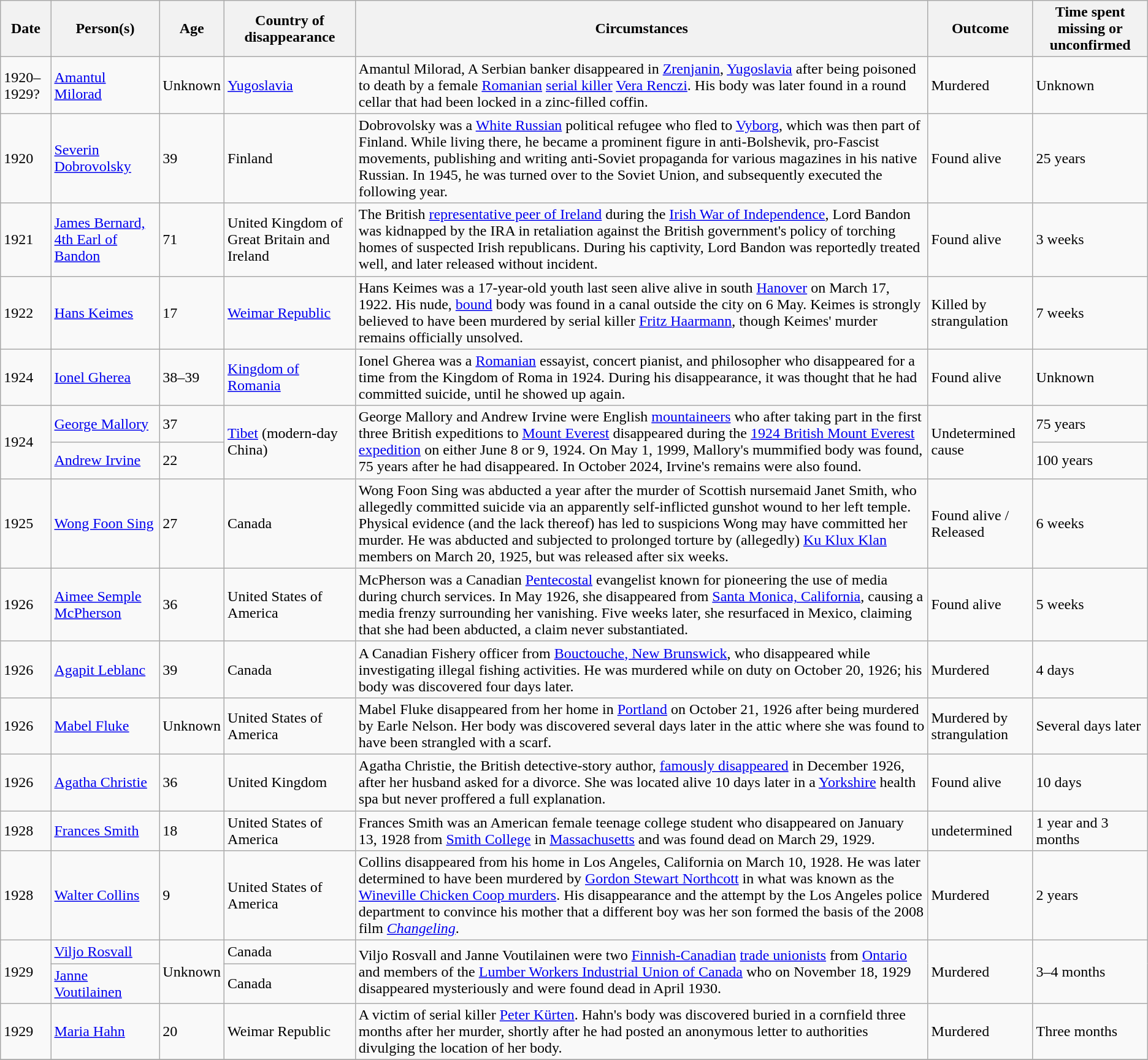<table class="wikitable sortable zebra">
<tr>
<th data-sort-type="isoDate">Date</th>
<th data-sort-type="text">Person(s)</th>
<th data-sort-type="text">Age</th>
<th>Country of disappearance</th>
<th class="unsortable">Circumstances</th>
<th data-sort-type="text">Outcome</th>
<th data-sort-type="value">Time spent missing or unconfirmed</th>
</tr>
<tr>
<td>1920–1929?</td>
<td><a href='#'>Amantul Milorad</a></td>
<td>Unknown</td>
<td><a href='#'>Yugoslavia</a></td>
<td>Amantul Milorad, A Serbian banker disappeared in <a href='#'>Zrenjanin</a>, <a href='#'>Yugoslavia</a> after being poisoned to death by a female <a href='#'>Romanian</a> <a href='#'>serial killer</a> <a href='#'>Vera Renczi</a>. His body was later found in a round cellar that had been locked in a zinc-filled coffin.</td>
<td>Murdered</td>
<td>Unknown</td>
</tr>
<tr>
<td>1920</td>
<td><a href='#'>Severin Dobrovolsky</a></td>
<td>39</td>
<td>Finland</td>
<td>Dobrovolsky was a <a href='#'>White Russian</a> political refugee who fled to <a href='#'>Vyborg</a>, which was then part of Finland. While living there, he became a prominent figure in anti-Bolshevik, pro-Fascist movements, publishing and writing anti-Soviet propaganda for various magazines in his native Russian. In 1945, he was turned over to the Soviet Union, and subsequently executed the following year.</td>
<td>Found alive</td>
<td>25 years</td>
</tr>
<tr>
<td>1921</td>
<td><a href='#'>James Bernard, 4th Earl of Bandon</a></td>
<td>71</td>
<td>United Kingdom of Great Britain and Ireland</td>
<td>The British <a href='#'>representative peer of Ireland</a> during the <a href='#'>Irish War of Independence</a>, Lord Bandon was kidnapped by the IRA in retaliation against the British government's policy of torching homes of suspected Irish republicans. During his captivity, Lord Bandon was reportedly treated well, and later released without incident.</td>
<td>Found alive</td>
<td>3 weeks</td>
</tr>
<tr>
<td>1922</td>
<td><a href='#'>Hans Keimes</a></td>
<td>17</td>
<td><a href='#'>Weimar Republic</a></td>
<td>Hans Keimes was a 17-year-old youth last seen alive alive in south <a href='#'>Hanover</a> on March 17, 1922. His nude, <a href='#'>bound</a> body was found in a canal outside the city on 6 May. Keimes is strongly believed to have been murdered by serial killer <a href='#'>Fritz Haarmann</a>, though Keimes' murder remains officially unsolved.</td>
<td>Killed by strangulation</td>
<td>7 weeks</td>
</tr>
<tr>
<td>1924</td>
<td><a href='#'>Ionel Gherea</a></td>
<td>38–39</td>
<td><a href='#'>Kingdom of Romania</a></td>
<td>Ionel Gherea was a <a href='#'>Romanian</a> essayist, concert pianist, and philosopher who disappeared for a time from the Kingdom of Roma in 1924. During his disappearance, it was thought that he had committed suicide, until he showed up again.</td>
<td>Found alive</td>
<td>Unknown</td>
</tr>
<tr>
<td rowspan="2" data-sort-value="1924-06-09">1924</td>
<td><a href='#'>George Mallory</a></td>
<td>37</td>
<td rowspan="2"><a href='#'>Tibet</a> (modern-day China)</td>
<td rowspan="2">George Mallory and Andrew Irvine were English <a href='#'>mountaineers</a> who after taking part in the first three British expeditions to <a href='#'>Mount Everest</a> disappeared during the <a href='#'>1924 British Mount Everest expedition</a> on either June 8 or 9, 1924. On May 1, 1999, Mallory's mummified body was found, 75 years after he had disappeared. In October 2024, Irvine's remains were also found.</td>
<td rowspan="2">Undetermined cause</td>
<td>75 years</td>
</tr>
<tr>
<td><a href='#'>Andrew Irvine</a></td>
<td>22</td>
<td data-sort-value=75>100 years</td>
</tr>
<tr>
<td data-sort-value="1925-03-20">1925</td>
<td><a href='#'>Wong Foon Sing</a></td>
<td>27</td>
<td>Canada</td>
<td>Wong Foon Sing was abducted a year after the murder of Scottish nursemaid Janet Smith, who allegedly committed suicide via an apparently self-inflicted gunshot wound to her left temple. Physical evidence (and the lack thereof) has led to suspicions Wong may have committed her murder. He was abducted and subjected to prolonged torture by (allegedly) <a href='#'>Ku Klux Klan</a> members on March 20, 1925, but was released after six weeks.</td>
<td>Found alive / Released</td>
<td>6 weeks</td>
</tr>
<tr>
<td>1926</td>
<td><a href='#'>Aimee Semple McPherson</a></td>
<td>36</td>
<td>United States of America</td>
<td>McPherson was a Canadian <a href='#'>Pentecostal</a> evangelist known for pioneering the use of media during church services. In May 1926, she disappeared from <a href='#'>Santa Monica, California</a>, causing a media frenzy surrounding her vanishing. Five weeks later, she resurfaced in Mexico, claiming that she had been abducted, a claim never substantiated.</td>
<td>Found alive</td>
<td>5 weeks</td>
</tr>
<tr>
<td data-sort-value="1925-10-20">1926</td>
<td><a href='#'>Agapit Leblanc</a></td>
<td>39</td>
<td>Canada</td>
<td>A Canadian Fishery officer from <a href='#'>Bouctouche, New Brunswick</a>, who disappeared while investigating illegal fishing activities. He was murdered while on duty on October 20, 1926; his body was discovered four days later.</td>
<td>Murdered</td>
<td data-sort-value=75>4 days</td>
</tr>
<tr>
<td data-sort-value="1926-10">1926</td>
<td><a href='#'>Mabel Fluke</a></td>
<td>Unknown</td>
<td>United States of America</td>
<td>Mabel Fluke disappeared from her home in <a href='#'>Portland</a> on October 21, 1926 after being murdered by Earle Nelson. Her body was discovered several days later in the attic where she was found to have been strangled with a scarf.</td>
<td>Murdered by strangulation</td>
<td data-sort-value=10>Several days later</td>
</tr>
<tr>
<td data-sort-value="1926-12">1926</td>
<td><a href='#'>Agatha Christie</a></td>
<td>36</td>
<td>United Kingdom</td>
<td>Agatha Christie, the British detective-story author, <a href='#'>famously disappeared</a> in December 1926, after her husband asked for a divorce. She was located alive 10 days later in a <a href='#'>Yorkshire</a> health spa but never proffered a full explanation.</td>
<td>Found alive</td>
<td data-sort-value=10>10 days</td>
</tr>
<tr>
<td>1928</td>
<td><a href='#'>Frances Smith</a></td>
<td>18</td>
<td>United States of America</td>
<td>Frances Smith was an American female teenage college student who disappeared on January 13, 1928 from <a href='#'>Smith College</a> in <a href='#'>Massachusetts</a> and was found dead on March 29, 1929.</td>
<td>undetermined</td>
<td>1 year and 3 months</td>
</tr>
<tr>
<td data-sort-value="1928-01-01">1928</td>
<td><a href='#'>Walter Collins</a></td>
<td>9</td>
<td>United States of America</td>
<td>Collins disappeared from his home in Los Angeles, California on March 10, 1928. He was later determined to have been murdered by <a href='#'>Gordon Stewart Northcott</a> in what was known as the <a href='#'>Wineville Chicken Coop murders</a>. His disappearance and the attempt by the Los Angeles police department to convince his mother that a different boy was her son formed the basis of the 2008 film <em><a href='#'>Changeling</a></em>.</td>
<td>Murdered</td>
<td data-sort-value=730>2 years</td>
</tr>
<tr>
<td rowspan="2">1929</td>
<td><a href='#'>Viljo Rosvall</a></td>
<td rowspan="2">Unknown</td>
<td>Canada</td>
<td rowspan="2">Viljo Rosvall and Janne Voutilainen were two <a href='#'>Finnish-Canadian</a> <a href='#'>trade unionists</a> from <a href='#'>Ontario</a> and members of the <a href='#'>Lumber Workers Industrial Union of Canada</a> who on November 18, 1929 disappeared mysteriously and were found dead in April 1930.</td>
<td rowspan="2">Murdered</td>
<td rowspan="2" data-sort-value=730>3–4 months</td>
</tr>
<tr>
<td><a href='#'>Janne Voutilainen</a></td>
<td>Canada</td>
</tr>
<tr>
<td>1929</td>
<td><a href='#'>Maria Hahn</a></td>
<td>20</td>
<td>Weimar Republic</td>
<td>A victim of serial killer <a href='#'>Peter Kürten</a>. Hahn's body was discovered buried in a cornfield three months after her murder, shortly after he had posted an anonymous letter to authorities divulging the location of her body.</td>
<td>Murdered</td>
<td>Three months</td>
</tr>
<tr>
</tr>
</table>
